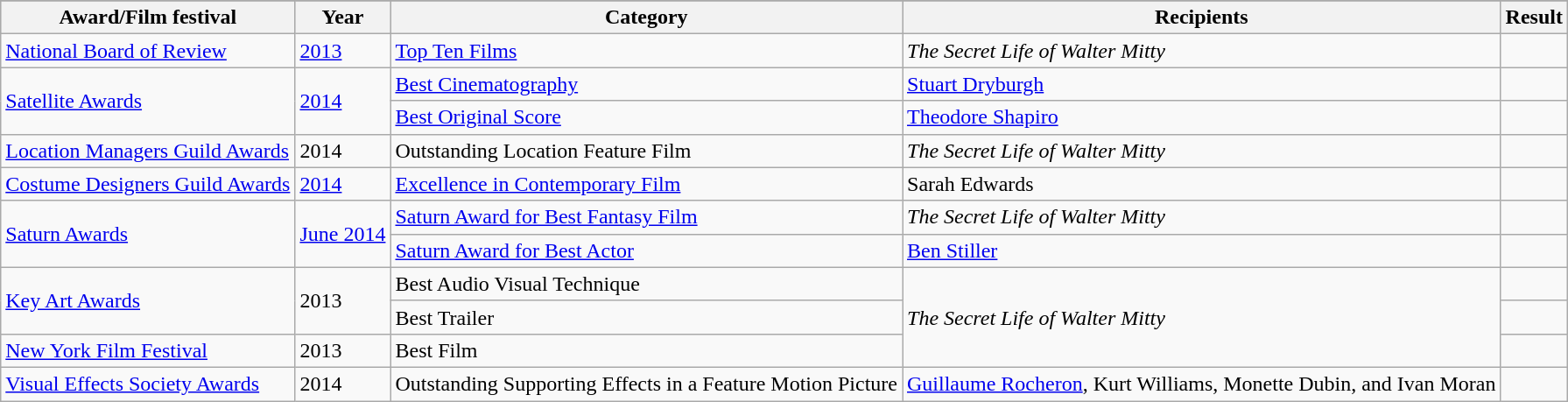<table class="wikitable">
<tr style="background:#ccc; text-align:center;">
</tr>
<tr style="background:#ccc; text-align:center;">
<th>Award/Film festival</th>
<th>Year</th>
<th>Category</th>
<th>Recipients</th>
<th>Result</th>
</tr>
<tr>
<td><a href='#'>National Board of Review</a></td>
<td><a href='#'>2013</a></td>
<td><a href='#'>Top Ten Films</a></td>
<td><em>The Secret Life of Walter Mitty</em></td>
<td></td>
</tr>
<tr>
<td rowspan="2"><a href='#'>Satellite Awards</a></td>
<td rowspan="2"><a href='#'>2014</a></td>
<td><a href='#'>Best Cinematography</a></td>
<td><a href='#'>Stuart Dryburgh</a></td>
<td></td>
</tr>
<tr>
<td><a href='#'>Best Original Score</a></td>
<td><a href='#'>Theodore Shapiro</a></td>
<td></td>
</tr>
<tr>
<td><a href='#'>Location Managers Guild Awards</a></td>
<td>2014</td>
<td>Outstanding Location Feature Film</td>
<td><em>The Secret Life of Walter Mitty</em></td>
<td></td>
</tr>
<tr>
<td><a href='#'>Costume Designers Guild Awards</a></td>
<td><a href='#'>2014</a></td>
<td><a href='#'>Excellence in Contemporary Film</a></td>
<td>Sarah Edwards</td>
<td></td>
</tr>
<tr>
<td rowspan="2"><a href='#'>Saturn Awards</a></td>
<td rowspan="2"><a href='#'>June 2014</a></td>
<td><a href='#'>Saturn Award for Best Fantasy Film</a></td>
<td><em>The Secret Life of Walter Mitty</em></td>
<td></td>
</tr>
<tr>
<td><a href='#'>Saturn Award for Best Actor</a></td>
<td><a href='#'>Ben Stiller</a></td>
<td></td>
</tr>
<tr>
<td rowspan="2"><a href='#'>Key Art Awards</a></td>
<td rowspan="2">2013</td>
<td>Best Audio Visual Technique</td>
<td rowspan="3"><em>The Secret Life of Walter Mitty</em></td>
<td></td>
</tr>
<tr>
<td>Best Trailer</td>
<td></td>
</tr>
<tr>
<td><a href='#'>New York Film Festival</a></td>
<td>2013</td>
<td>Best Film</td>
<td></td>
</tr>
<tr>
<td><a href='#'>Visual Effects Society Awards</a></td>
<td>2014</td>
<td>Outstanding Supporting Effects in a Feature Motion Picture</td>
<td><a href='#'>Guillaume Rocheron</a>, Kurt Williams, Monette Dubin, and Ivan Moran</td>
<td></td>
</tr>
</table>
